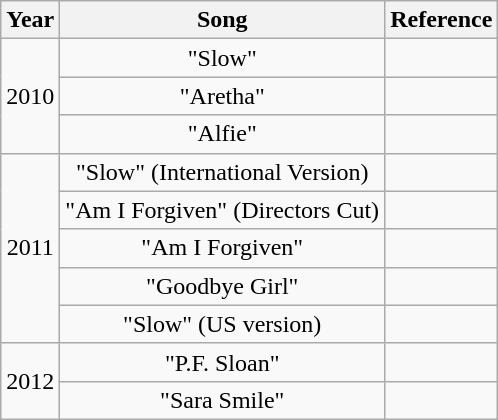<table class="wikitable plainrowheaders" style="text-align:center;">
<tr>
<th>Year</th>
<th>Song</th>
<th>Reference</th>
</tr>
<tr>
<td rowspan="3">2010</td>
<td>"Slow"</td>
<td></td>
</tr>
<tr>
<td>"Aretha"</td>
<td></td>
</tr>
<tr>
<td>"Alfie"</td>
<td></td>
</tr>
<tr>
<td rowspan="5">2011</td>
<td>"Slow" (International Version)</td>
<td></td>
</tr>
<tr>
<td>"Am I Forgiven" (Directors Cut)</td>
<td></td>
</tr>
<tr>
<td>"Am I Forgiven"</td>
<td></td>
</tr>
<tr>
<td>"Goodbye Girl"</td>
<td></td>
</tr>
<tr>
<td>"Slow" (US version)</td>
<td></td>
</tr>
<tr>
<td rowspan="2">2012</td>
<td>"P.F. Sloan"</td>
<td></td>
</tr>
<tr>
<td>"Sara Smile"</td>
<td></td>
</tr>
</table>
